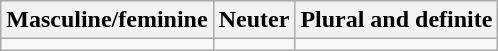<table class="wikitable">
<tr>
<th>Masculine/feminine</th>
<th>Neuter</th>
<th>Plural and definite</th>
</tr>
<tr>
<td></td>
<td></td>
<td></td>
</tr>
</table>
